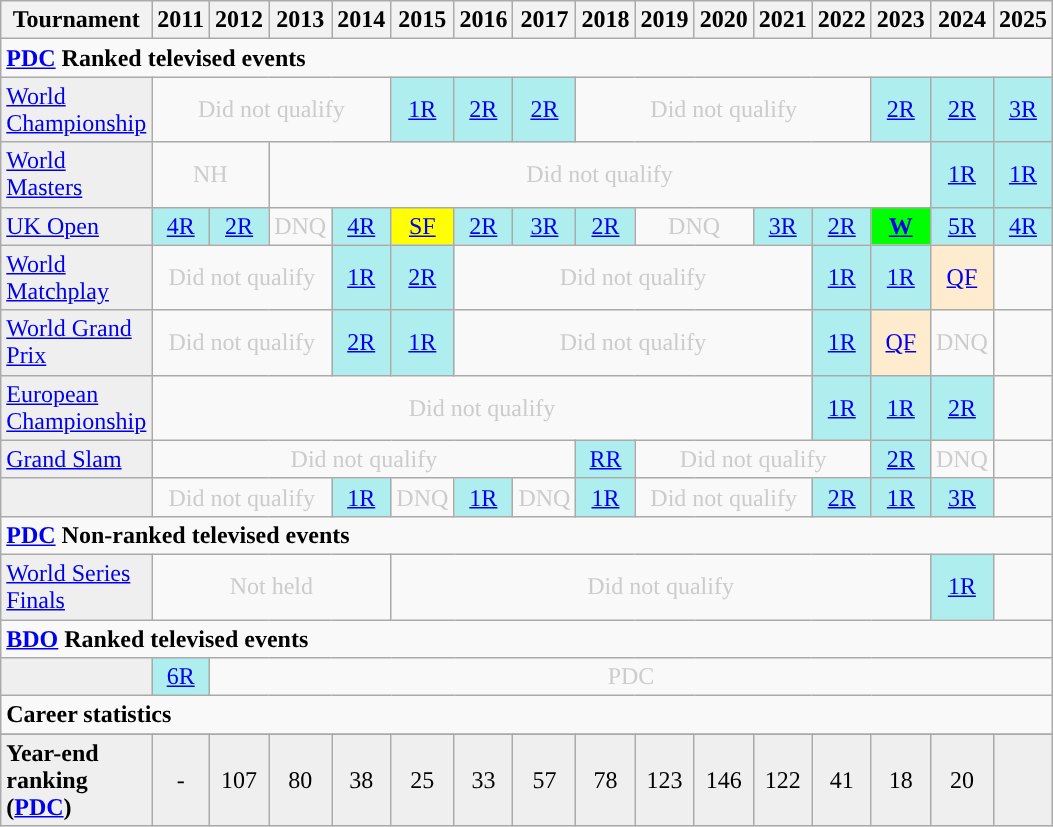<table class="wikitable" style="width:20%; margin:0">
<tr>
<th>Tournament</th>
<th>2011</th>
<th>2012</th>
<th>2013</th>
<th>2014</th>
<th>2015</th>
<th>2016</th>
<th>2017</th>
<th>2018</th>
<th>2019</th>
<th>2020</th>
<th>2021</th>
<th>2022</th>
<th>2023</th>
<th>2024</th>
<th>2025</th>
</tr>
<tr>
<td colspan="20" style="text-align:left"><strong><a href='#'>PDC</a> Ranked televised events</strong></td>
</tr>
<tr>
<td style="background:#efefef;"><a href='#'>World Championship</a></td>
<td colspan="4" style="text-align:center; color:#ccc;">Did not qualify</td>
<td style="text-align:center; background:#afeeee;"><a href='#'>1R</a></td>
<td style="text-align:center; background:#afeeee;"><a href='#'>2R</a></td>
<td style="text-align:center; background:#afeeee;"><a href='#'>2R</a></td>
<td colspan="5" style="text-align:center; color:#ccc;">Did not qualify</td>
<td style="text-align:center; background:#afeeee;"><a href='#'>2R</a></td>
<td style="text-align:center; background:#afeeee;"><a href='#'>2R</a></td>
<td style="text-align:center; background:#afeeee;"><a href='#'>3R</a></td>
</tr>
<tr>
<td style="background:#efefef;"><a href='#'>World Masters</a></td>
<td colspan="2" style="text-align:center; color:#ccc;">NH</td>
<td colspan="11" style="text-align:center; color:#ccc;">Did not qualify</td>
<td style="text-align:center; background:#afeeee;"><a href='#'>1R</a></td>
<td style="text-align:center; background:#afeeee;"><a href='#'>1R</a></td>
</tr>
<tr>
<td style="background:#efefef;"><a href='#'>UK Open</a></td>
<td style="text-align:center; background:#afeeee;"><a href='#'>4R</a></td>
<td style="text-align:center; background:#afeeee;"><a href='#'>2R</a></td>
<td style="text-align:center; color:#ccc;">DNQ</td>
<td style="text-align:center; background:#afeeee;"><a href='#'>4R</a></td>
<td style="text-align:center; background:yellow;"><a href='#'>SF</a></td>
<td style="text-align:center; background:#afeeee;"><a href='#'>2R</a></td>
<td style="text-align:center; background:#afeeee;"><a href='#'>3R</a></td>
<td style="text-align:center; background:#afeeee;"><a href='#'>2R</a></td>
<td colspan="2" style="text-align:center; color:#ccc;">DNQ</td>
<td style="text-align:center; background:#afeeee;"><a href='#'>3R</a></td>
<td style="text-align:center; background:#afeeee;"><a href='#'>2R</a></td>
<td style="text-align:center; background:lime;"><a href='#'><strong>W</strong></a></td>
<td style="text-align:center; background:#afeeee;"><a href='#'>5R</a></td>
<td style="text-align:center; background:#afeeee;"><a href='#'>4R</a></td>
</tr>
<tr>
<td style="background:#efefef;"><a href='#'>World Matchplay</a></td>
<td colspan="3" style="text-align:center; color:#ccc;">Did not qualify</td>
<td style="text-align:center; background:#afeeee;"><a href='#'>1R</a></td>
<td style="text-align:center; background:#afeeee;"><a href='#'>2R</a></td>
<td colspan="6" style="text-align:center; color:#ccc;">Did not qualify</td>
<td style="text-align:center; background:#afeeee;"><a href='#'>1R</a></td>
<td style="text-align:center; background:#afeeee;"><a href='#'>1R</a></td>
<td style="text-align:center; background:#ffebcd;"><a href='#'>QF</a></td>
<td></td>
</tr>
<tr>
<td style="background:#efefef;"><a href='#'>World Grand Prix</a></td>
<td colspan="3" style="text-align:center; color:#ccc;">Did not qualify</td>
<td style="text-align:center; background:#afeeee;"><a href='#'>2R</a></td>
<td style="text-align:center; background:#afeeee;"><a href='#'>1R</a></td>
<td colspan="6" style="text-align:center; color:#ccc;">Did not qualify</td>
<td style="text-align:center; background:#afeeee;"><a href='#'>1R</a></td>
<td style="text-align:center; background:#ffebcd;"><a href='#'>QF</a></td>
<td style="text-align:center; color:#ccc;">DNQ</td>
<td></td>
</tr>
<tr>
<td style="background:#efefef;"><a href='#'>European Championship</a></td>
<td colspan="11" style="text-align:center; color:#ccc;">Did not qualify</td>
<td style="text-align:center; background:#afeeee;"><a href='#'>1R</a></td>
<td style="text-align:center; background:#afeeee;"><a href='#'>1R</a></td>
<td style="text-align:center; background:#afeeee;"><a href='#'>2R</a></td>
<td></td>
</tr>
<tr>
<td style="background:#efefef;"><a href='#'>Grand Slam</a></td>
<td colspan="7" style="text-align:center; color:#ccc;">Did not qualify</td>
<td style="text-align:center; background:#afeeee;"><a href='#'>RR</a></td>
<td colspan="4" style="text-align:center; color:#ccc;">Did not qualify</td>
<td style="text-align:center; background:#afeeee;"><a href='#'>2R</a></td>
<td style="text-align:center; color:#ccc;">DNQ</td>
<td></td>
</tr>
<tr>
<td style="background:#efefef;"></td>
<td colspan="3" style="text-align:center; color:#ccc;">Did not qualify</td>
<td style="text-align:center; background:#afeeee;"><a href='#'>1R</a></td>
<td style="text-align:center; color:#ccc;">DNQ</td>
<td style="text-align:center; background:#afeeee;"><a href='#'>1R</a></td>
<td style="text-align:center; color:#ccc;">DNQ</td>
<td style="text-align:center; background:#afeeee;"><a href='#'>1R</a></td>
<td colspan="3" style="text-align:center; color:#ccc;">Did not qualify</td>
<td style="text-align:center; background:#afeeee;"><a href='#'>2R</a></td>
<td style="text-align:center; background:#afeeee;"><a href='#'>1R</a></td>
<td style="text-align:center; background:#afeeee;"><a href='#'>3R</a></td>
<td></td>
</tr>
<tr>
<td colspan="20" align="left"><strong><a href='#'>PDC</a> Non-ranked televised events</strong></td>
</tr>
<tr>
<td style="background:#efefef;"><a href='#'>World Series Finals</a></td>
<td colspan="4" style="text-align:center; color:#ccc;">Not held</td>
<td colspan="9" style="text-align:center; color:#ccc;">Did not qualify</td>
<td style="text-align:center; background:#afeeee;"><a href='#'>1R</a></td>
<td></td>
</tr>
<tr>
<td colspan="20" style="text-align:left"><strong><a href='#'>BDO</a> Ranked televised events</strong></td>
</tr>
<tr>
<td style="background:#efefef;"></td>
<td style="text-align:center; background:#afeeee;"><a href='#'>6R</a></td>
<td colspan="15" style="text-align:center; color:#ccc;">PDC</td>
</tr>
<tr>
<td colspan="20" style="text-align:left"><strong>Career statistics</strong></td>
</tr>
<tr>
</tr>
<tr style="background:#efefef">
<td style="text-align:left"><strong>Year-end ranking (<a href='#'>PDC</a>)</strong></td>
<td style="text-align:center;">-</td>
<td style="text-align:center;">107</td>
<td style="text-align:center;">80</td>
<td style="text-align:center;">38</td>
<td style="text-align:center;">25</td>
<td style="text-align:center;">33</td>
<td style="text-align:center;">57</td>
<td style="text-align:center;">78</td>
<td style="text-align:center;">123</td>
<td style="text-align:center;">146</td>
<td style="text-align:center;">122</td>
<td style="text-align:center;">41</td>
<td style="text-align:center;">18</td>
<td style="text-align:center;">20</td>
<td></td>
</tr>
</table>
